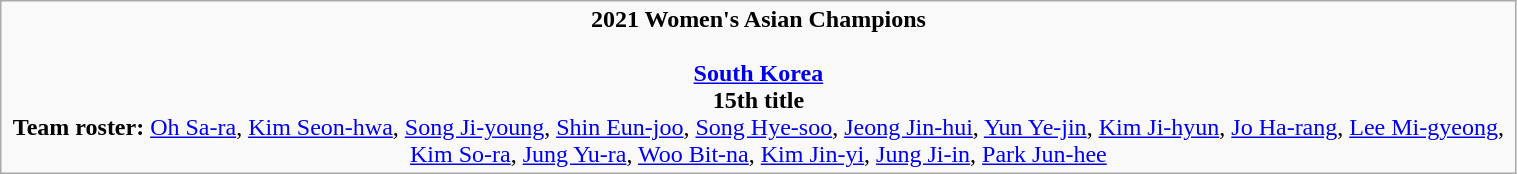<table class="wikitable" style="width: 80%;">
<tr style="text-align: center;">
<td><strong>2021 Women's Asian Champions</strong><br><br><strong><a href='#'>South Korea</a></strong><br><strong>15th title</strong><br><strong>Team roster:</strong> <a href='#'>Oh Sa-ra</a>, <a href='#'>Kim Seon-hwa</a>, <a href='#'>Song Ji-young</a>, <a href='#'>Shin Eun-joo</a>, <a href='#'>Song Hye-soo</a>, <a href='#'>Jeong Jin-hui</a>, <a href='#'>Yun Ye-jin</a>, <a href='#'>Kim Ji-hyun</a>, <a href='#'>Jo Ha-rang</a>, <a href='#'>Lee Mi-gyeong</a>, <a href='#'>Kim So-ra</a>, <a href='#'>Jung Yu-ra</a>, <a href='#'>Woo Bit-na</a>, <a href='#'>Kim Jin-yi</a>, <a href='#'>Jung Ji-in</a>, <a href='#'>Park Jun-hee</a></td>
</tr>
</table>
